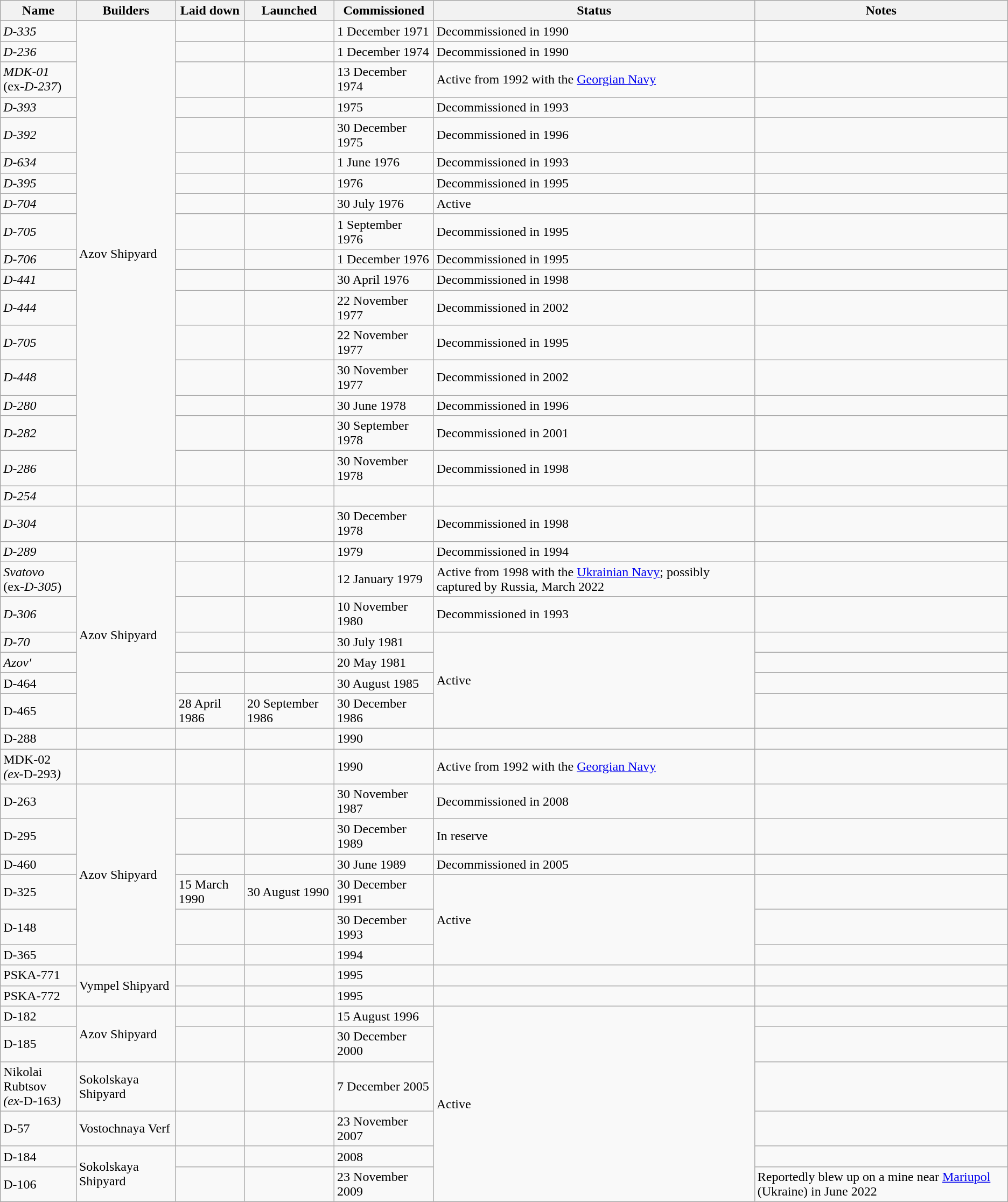<table class="wikitable">
<tr>
<th>Name</th>
<th>Builders</th>
<th>Laid down</th>
<th>Launched</th>
<th>Commissioned</th>
<th>Status</th>
<th>Notes</th>
</tr>
<tr>
<td><em>D-335</em></td>
<td rowspan="17">Azov Shipyard</td>
<td></td>
<td></td>
<td>1 December 1971</td>
<td>Decommissioned in 1990</td>
<td></td>
</tr>
<tr>
<td><em>D-236</em></td>
<td></td>
<td></td>
<td>1 December 1974</td>
<td>Decommissioned in 1990</td>
<td></td>
</tr>
<tr>
<td><em>MDK-01</em><br>(ex-<em>D-237</em>)</td>
<td></td>
<td></td>
<td>13 December 1974</td>
<td>Active from 1992 with the <a href='#'>Georgian Navy</a></td>
<td></td>
</tr>
<tr>
<td><em>D-393</em></td>
<td></td>
<td></td>
<td>1975</td>
<td>Decommissioned in 1993</td>
<td></td>
</tr>
<tr>
<td><em>D-392</em></td>
<td></td>
<td></td>
<td>30 December 1975</td>
<td>Decommissioned in 1996</td>
<td></td>
</tr>
<tr>
<td><em>D-634</em></td>
<td></td>
<td></td>
<td>1 June 1976</td>
<td>Decommissioned in 1993</td>
<td></td>
</tr>
<tr>
<td><em>D-395</em></td>
<td></td>
<td></td>
<td>1976</td>
<td>Decommissioned in 1995</td>
<td></td>
</tr>
<tr>
<td><em>D-704</em></td>
<td></td>
<td></td>
<td>30 July 1976</td>
<td>Active</td>
<td></td>
</tr>
<tr>
<td><em>D-705</em></td>
<td></td>
<td></td>
<td>1 September 1976</td>
<td>Decommissioned in 1995</td>
<td></td>
</tr>
<tr>
<td><em>D-706</em></td>
<td></td>
<td></td>
<td>1 December 1976</td>
<td>Decommissioned in 1995</td>
<td></td>
</tr>
<tr>
<td><em>D-441</em></td>
<td></td>
<td></td>
<td>30 April 1976</td>
<td>Decommissioned in 1998</td>
<td></td>
</tr>
<tr>
<td><em>D-444</em></td>
<td></td>
<td></td>
<td>22 November 1977</td>
<td>Decommissioned in 2002</td>
<td></td>
</tr>
<tr>
<td><em>D-705</em></td>
<td></td>
<td></td>
<td>22 November 1977</td>
<td>Decommissioned in 1995</td>
<td></td>
</tr>
<tr>
<td><em>D-448</em></td>
<td></td>
<td></td>
<td>30 November 1977</td>
<td>Decommissioned in 2002</td>
<td></td>
</tr>
<tr>
<td><em>D-280</em></td>
<td></td>
<td></td>
<td>30 June 1978</td>
<td>Decommissioned in 1996</td>
<td></td>
</tr>
<tr>
<td><em>D-282</em></td>
<td></td>
<td></td>
<td>30 September 1978</td>
<td>Decommissioned in 2001</td>
<td></td>
</tr>
<tr>
<td><em>D-286</em></td>
<td></td>
<td></td>
<td>30 November 1978</td>
<td>Decommissioned in 1998</td>
<td></td>
</tr>
<tr>
<td><em>D-254</em></td>
<td></td>
<td></td>
<td></td>
<td></td>
<td></td>
<td></td>
</tr>
<tr>
<td><em>D-304</em></td>
<td></td>
<td></td>
<td></td>
<td>30 December 1978</td>
<td>Decommissioned in 1998</td>
<td></td>
</tr>
<tr>
<td><em>D-289</em></td>
<td rowspan="7">Azov Shipyard</td>
<td></td>
<td></td>
<td>1979</td>
<td>Decommissioned in 1994</td>
<td></td>
</tr>
<tr>
<td><em>Svatovo</em><br>(ex-<em>D-305</em>)</td>
<td></td>
<td></td>
<td>12 January 1979</td>
<td>Active from 1998 with the <a href='#'>Ukrainian Navy</a>; possibly captured by Russia, March 2022</td>
<td></td>
</tr>
<tr>
<td><em>D-306</em></td>
<td></td>
<td></td>
<td>10 November 1980</td>
<td>Decommissioned in 1993</td>
<td></td>
</tr>
<tr>
<td><em>D-70</em></td>
<td></td>
<td></td>
<td>30 July 1981</td>
<td rowspan="4">Active</td>
<td></td>
</tr>
<tr>
<td><em>Azov'</td>
<td></td>
<td></td>
<td>20 May 1981</td>
<td></td>
</tr>
<tr>
<td></em>D-464<em></td>
<td></td>
<td></td>
<td>30 August 1985</td>
<td></td>
</tr>
<tr>
<td></em>D-465<em></td>
<td>28 April 1986</td>
<td>20 September 1986</td>
<td>30 December 1986</td>
<td></td>
</tr>
<tr>
<td></em>D-288<em></td>
<td></td>
<td></td>
<td></td>
<td>1990</td>
<td></td>
<td></td>
</tr>
<tr>
<td></em>MDK-02<em><br>(ex-</em>D-293<em>)</td>
<td></td>
<td></td>
<td></td>
<td>1990</td>
<td>Active from 1992 with the <a href='#'>Georgian Navy</a></td>
<td></td>
</tr>
<tr>
<td></em>D-263<em></td>
<td rowspan="6">Azov Shipyard</td>
<td></td>
<td></td>
<td>30 November 1987</td>
<td>Decommissioned in 2008</td>
<td></td>
</tr>
<tr>
<td></em>D-295<em></td>
<td></td>
<td></td>
<td>30 December 1989</td>
<td>In reserve</td>
<td></td>
</tr>
<tr>
<td></em>D-460<em></td>
<td></td>
<td></td>
<td>30 June 1989</td>
<td>Decommissioned in 2005</td>
<td></td>
</tr>
<tr>
<td></em>D-325<em></td>
<td>15 March 1990</td>
<td>30 August 1990</td>
<td>30 December 1991</td>
<td rowspan="3">Active</td>
<td></td>
</tr>
<tr>
<td></em>D-148<em></td>
<td></td>
<td></td>
<td>30 December 1993</td>
<td></td>
</tr>
<tr>
<td></em>D-365<em></td>
<td></td>
<td></td>
<td>1994</td>
<td></td>
</tr>
<tr>
<td></em>PSKA-771<em></td>
<td rowspan="2">Vympel Shipyard</td>
<td></td>
<td></td>
<td>1995</td>
<td></td>
<td></td>
</tr>
<tr>
<td></em>PSKA-772<em></td>
<td></td>
<td></td>
<td>1995</td>
<td></td>
<td></td>
</tr>
<tr>
<td></em>D-182<em></td>
<td rowspan="2">Azov Shipyard</td>
<td></td>
<td></td>
<td>15 August 1996</td>
<td rowspan="6">Active</td>
<td></td>
</tr>
<tr>
<td></em>D-185<em></td>
<td></td>
<td></td>
<td>30 December 2000</td>
<td></td>
</tr>
<tr>
<td></em>Nikolai Rubtsov<em><br>(ex-</em>D-163<em>)</td>
<td>Sokolskaya Shipyard</td>
<td></td>
<td></td>
<td>7 December 2005</td>
<td></td>
</tr>
<tr>
<td></em>D-57<em></td>
<td>Vostochnaya Verf</td>
<td></td>
<td></td>
<td>23 November 2007</td>
<td></td>
</tr>
<tr>
<td></em>D-184<em></td>
<td rowspan="2">Sokolskaya Shipyard</td>
<td></td>
<td></td>
<td>2008</td>
<td></td>
</tr>
<tr>
<td></em>D-106<em></td>
<td></td>
<td></td>
<td>23 November 2009</td>
<td>Reportedly blew up on a mine near <a href='#'>Mariupol</a> (Ukraine) in June 2022</td>
</tr>
</table>
